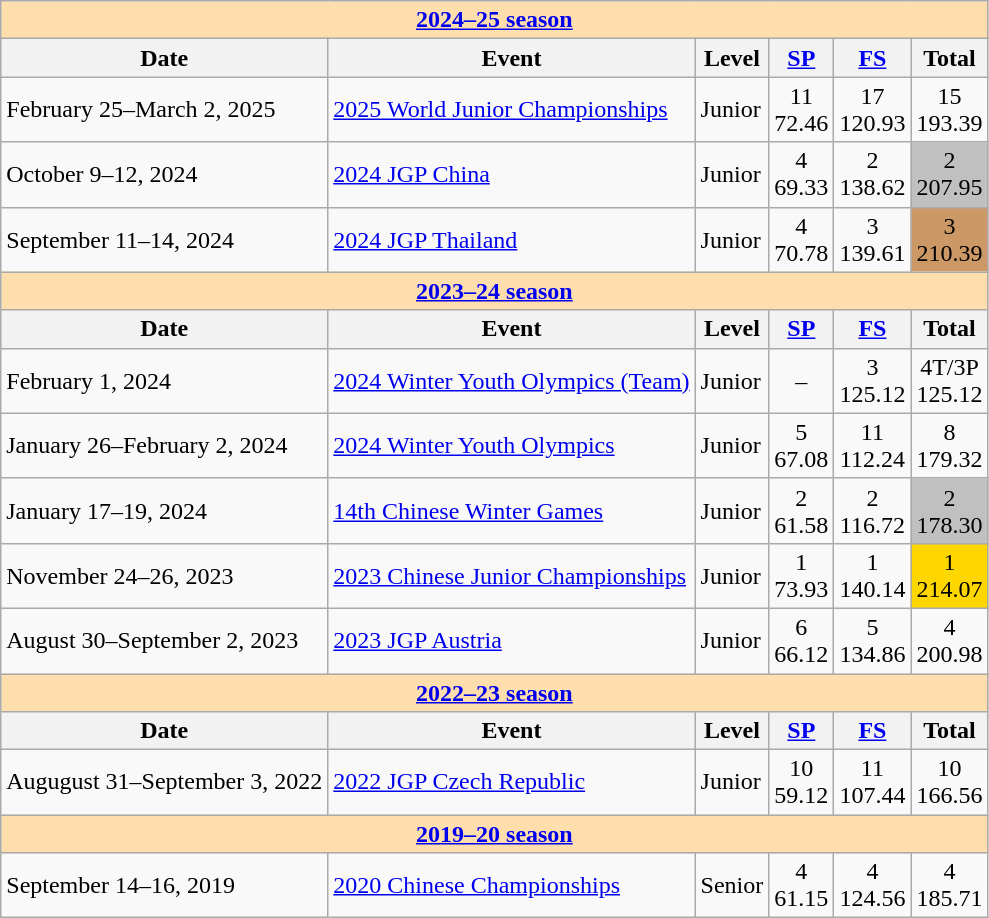<table class="wikitable">
<tr>
<td style="background-color: #ffdead; " colspan=6 align=center><a href='#'><strong>2024–25 season</strong></a></td>
</tr>
<tr>
<th>Date</th>
<th>Event</th>
<th>Level</th>
<th><a href='#'>SP</a></th>
<th><a href='#'>FS</a></th>
<th>Total</th>
</tr>
<tr>
<td>February 25–March 2, 2025</td>
<td><a href='#'>2025 World Junior Championships</a></td>
<td>Junior</td>
<td align=center>11 <br> 72.46</td>
<td align=center>17 <br> 120.93</td>
<td align=center>15 <br> 193.39</td>
</tr>
<tr>
<td>October 9–12, 2024</td>
<td><a href='#'>2024 JGP China</a></td>
<td>Junior</td>
<td align=center>4 <br> 69.33</td>
<td align=center>2 <br> 138.62</td>
<td align=center bgcolor=silver>2 <br> 207.95</td>
</tr>
<tr>
<td>September 11–14, 2024</td>
<td><a href='#'>2024 JGP Thailand</a></td>
<td>Junior</td>
<td align=center>4 <br> 70.78</td>
<td align=center>3 <br> 139.61</td>
<td align=center bgcolor=cc9966>3 <br> 210.39</td>
</tr>
<tr>
<td style="background-color: #ffdead; " colspan=6 align=center><a href='#'><strong>2023–24 season</strong></a></td>
</tr>
<tr>
<th>Date</th>
<th>Event</th>
<th>Level</th>
<th><a href='#'>SP</a></th>
<th><a href='#'>FS</a></th>
<th>Total</th>
</tr>
<tr>
<td>February 1, 2024</td>
<td><a href='#'>2024 Winter Youth Olympics (Team)</a></td>
<td>Junior</td>
<td align=center>–</td>
<td align=center>3 <br> 125.12</td>
<td align=center>4T/3P <br> 125.12</td>
</tr>
<tr>
<td>January 26–February 2, 2024</td>
<td><a href='#'>2024 Winter Youth Olympics</a></td>
<td>Junior</td>
<td align=center>5 <br> 67.08</td>
<td align=center>11 <br> 112.24</td>
<td align=center>8 <br> 179.32</td>
</tr>
<tr>
<td>January 17–19, 2024</td>
<td><a href='#'>14th Chinese Winter Games</a></td>
<td>Junior</td>
<td align=center>2 <br> 61.58</td>
<td align=center>2 <br> 116.72</td>
<td align=center bgcolor=silver>2 <br> 178.30</td>
</tr>
<tr>
<td>November 24–26, 2023</td>
<td><a href='#'>2023 Chinese Junior Championships</a></td>
<td>Junior</td>
<td align=center>1 <br> 73.93</td>
<td align=center>1 <br> 140.14</td>
<td align=center bgcolor=gold>1 <br> 214.07</td>
</tr>
<tr>
<td>August 30–September 2, 2023</td>
<td><a href='#'>2023 JGP Austria</a></td>
<td>Junior</td>
<td align=center>6 <br> 66.12</td>
<td align=center>5 <br> 134.86</td>
<td align=center>4 <br> 200.98</td>
</tr>
<tr>
<td style="background-color: #ffdead; " colspan=6 align=center><a href='#'><strong>2022–23 season</strong></a></td>
</tr>
<tr>
<th>Date</th>
<th>Event</th>
<th>Level</th>
<th><a href='#'>SP</a></th>
<th><a href='#'>FS</a></th>
<th>Total</th>
</tr>
<tr>
<td>Augugust 31–September 3, 2022</td>
<td><a href='#'>2022 JGP Czech Republic</a></td>
<td>Junior</td>
<td align=center>10 <br> 59.12</td>
<td align=center>11 <br> 107.44</td>
<td align=center>10 <br> 166.56</td>
</tr>
<tr>
<td style="background-color: #ffdead; " colspan=6 align=center><a href='#'><strong>2019–20 season</strong></a></td>
</tr>
<tr>
<td>September 14–16, 2019</td>
<td><a href='#'>2020 Chinese Championships</a></td>
<td>Senior</td>
<td align=center>4 <br> 61.15</td>
<td align=center>4 <br> 124.56</td>
<td align=center>4 <br> 185.71</td>
</tr>
</table>
